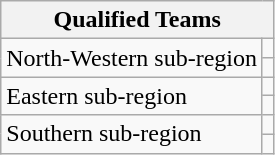<table class="wikitable">
<tr>
<th colspan=2>Qualified Teams</th>
</tr>
<tr>
<td rowspan=2>North-Western sub-region</td>
<td></td>
</tr>
<tr>
<td></td>
</tr>
<tr>
<td rowspan=2>Eastern sub-region</td>
<td></td>
</tr>
<tr>
<td></td>
</tr>
<tr>
<td rowspan=2>Southern sub-region</td>
<td></td>
</tr>
<tr>
<td></td>
</tr>
</table>
